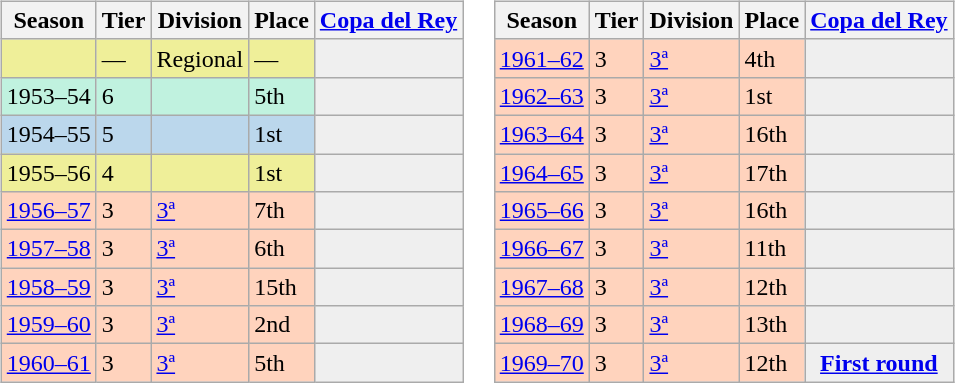<table>
<tr>
<td valign="top" width=0%><br><table class="wikitable">
<tr style="background:#f0f6fa;">
<th>Season</th>
<th>Tier</th>
<th>Division</th>
<th>Place</th>
<th><a href='#'>Copa del Rey</a></th>
</tr>
<tr>
<td style="background:#EFEF99;"></td>
<td style="background:#EFEF99;">—</td>
<td style="background:#EFEF99;">Regional</td>
<td style="background:#EFEF99;">—</td>
<th style="background:#efefef;"></th>
</tr>
<tr>
<td style="background:#C0F2DF;">1953–54</td>
<td style="background:#C0F2DF;">6</td>
<td style="background:#C0F2DF;"></td>
<td style="background:#C0F2DF;">5th</td>
<th style="background:#efefef;"></th>
</tr>
<tr>
<td style="background:#BBD7EC;">1954–55</td>
<td style="background:#BBD7EC;">5</td>
<td style="background:#BBD7EC;"></td>
<td style="background:#BBD7EC;">1st</td>
<th style="background:#efefef;"></th>
</tr>
<tr>
<td style="background:#EFEF99;">1955–56</td>
<td style="background:#EFEF99;">4</td>
<td style="background:#EFEF99;"></td>
<td style="background:#EFEF99;">1st</td>
<th style="background:#efefef;"></th>
</tr>
<tr>
<td style="background:#FFD3BD;"><a href='#'>1956–57</a></td>
<td style="background:#FFD3BD;">3</td>
<td style="background:#FFD3BD;"><a href='#'>3ª</a></td>
<td style="background:#FFD3BD;">7th</td>
<th style="background:#efefef;"></th>
</tr>
<tr>
<td style="background:#FFD3BD;"><a href='#'>1957–58</a></td>
<td style="background:#FFD3BD;">3</td>
<td style="background:#FFD3BD;"><a href='#'>3ª</a></td>
<td style="background:#FFD3BD;">6th</td>
<th style="background:#efefef;"></th>
</tr>
<tr>
<td style="background:#FFD3BD;"><a href='#'>1958–59</a></td>
<td style="background:#FFD3BD;">3</td>
<td style="background:#FFD3BD;"><a href='#'>3ª</a></td>
<td style="background:#FFD3BD;">15th</td>
<th style="background:#efefef;"></th>
</tr>
<tr>
<td style="background:#FFD3BD;"><a href='#'>1959–60</a></td>
<td style="background:#FFD3BD;">3</td>
<td style="background:#FFD3BD;"><a href='#'>3ª</a></td>
<td style="background:#FFD3BD;">2nd</td>
<th style="background:#efefef;"></th>
</tr>
<tr>
<td style="background:#FFD3BD;"><a href='#'>1960–61</a></td>
<td style="background:#FFD3BD;">3</td>
<td style="background:#FFD3BD;"><a href='#'>3ª</a></td>
<td style="background:#FFD3BD;">5th</td>
<th style="background:#efefef;"></th>
</tr>
</table>
</td>
<td valign="top" width=0%><br><table class="wikitable">
<tr style="background:#f0f6fa;">
<th>Season</th>
<th>Tier</th>
<th>Division</th>
<th>Place</th>
<th><a href='#'>Copa del Rey</a></th>
</tr>
<tr>
<td style="background:#FFD3BD;"><a href='#'>1961–62</a></td>
<td style="background:#FFD3BD;">3</td>
<td style="background:#FFD3BD;"><a href='#'>3ª</a></td>
<td style="background:#FFD3BD;">4th</td>
<th style="background:#efefef;"></th>
</tr>
<tr>
<td style="background:#FFD3BD;"><a href='#'>1962–63</a></td>
<td style="background:#FFD3BD;">3</td>
<td style="background:#FFD3BD;"><a href='#'>3ª</a></td>
<td style="background:#FFD3BD;">1st</td>
<th style="background:#efefef;"></th>
</tr>
<tr>
<td style="background:#FFD3BD;"><a href='#'>1963–64</a></td>
<td style="background:#FFD3BD;">3</td>
<td style="background:#FFD3BD;"><a href='#'>3ª</a></td>
<td style="background:#FFD3BD;">16th</td>
<th style="background:#efefef;"></th>
</tr>
<tr>
<td style="background:#FFD3BD;"><a href='#'>1964–65</a></td>
<td style="background:#FFD3BD;">3</td>
<td style="background:#FFD3BD;"><a href='#'>3ª</a></td>
<td style="background:#FFD3BD;">17th</td>
<th style="background:#efefef;"></th>
</tr>
<tr>
<td style="background:#FFD3BD;"><a href='#'>1965–66</a></td>
<td style="background:#FFD3BD;">3</td>
<td style="background:#FFD3BD;"><a href='#'>3ª</a></td>
<td style="background:#FFD3BD;">16th</td>
<th style="background:#efefef;"></th>
</tr>
<tr>
<td style="background:#FFD3BD;"><a href='#'>1966–67</a></td>
<td style="background:#FFD3BD;">3</td>
<td style="background:#FFD3BD;"><a href='#'>3ª</a></td>
<td style="background:#FFD3BD;">11th</td>
<th style="background:#efefef;"></th>
</tr>
<tr>
<td style="background:#FFD3BD;"><a href='#'>1967–68</a></td>
<td style="background:#FFD3BD;">3</td>
<td style="background:#FFD3BD;"><a href='#'>3ª</a></td>
<td style="background:#FFD3BD;">12th</td>
<th style="background:#efefef;"></th>
</tr>
<tr>
<td style="background:#FFD3BD;"><a href='#'>1968–69</a></td>
<td style="background:#FFD3BD;">3</td>
<td style="background:#FFD3BD;"><a href='#'>3ª</a></td>
<td style="background:#FFD3BD;">13th</td>
<th style="background:#efefef;"></th>
</tr>
<tr>
<td style="background:#FFD3BD;"><a href='#'>1969–70</a></td>
<td style="background:#FFD3BD;">3</td>
<td style="background:#FFD3BD;"><a href='#'>3ª</a></td>
<td style="background:#FFD3BD;">12th</td>
<th style="background:#efefef;"><a href='#'>First round</a></th>
</tr>
</table>
</td>
</tr>
</table>
